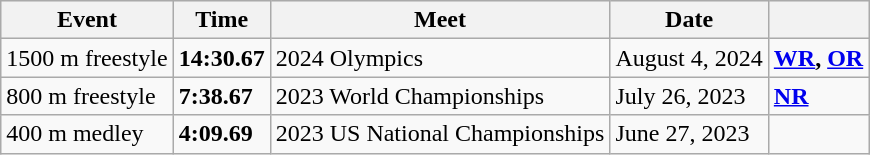<table class="wikitable">
<tr bgcolor="#eeeeee">
<th>Event</th>
<th>Time</th>
<th>Meet</th>
<th>Date</th>
<th></th>
</tr>
<tr>
<td>1500 m freestyle</td>
<td><strong>14:30.67</strong></td>
<td>2024 Olympics</td>
<td>August 4, 2024</td>
<td><strong><a href='#'>WR</a>, <a href='#'>OR</a></strong></td>
</tr>
<tr>
<td>800 m freestyle</td>
<td><strong> 7:38.67</strong></td>
<td>2023 World Championships</td>
<td>July 26, 2023</td>
<td><a href='#'><strong>NR</strong></a></td>
</tr>
<tr>
<td>400 m medley</td>
<td><strong>4:09.69</strong></td>
<td>2023 US National Championships</td>
<td>June 27, 2023</td>
</tr>
</table>
